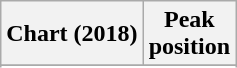<table class="wikitable sortable plainrowheaders">
<tr>
<th>Chart (2018)</th>
<th>Peak<br>position</th>
</tr>
<tr>
</tr>
<tr>
</tr>
<tr>
</tr>
</table>
